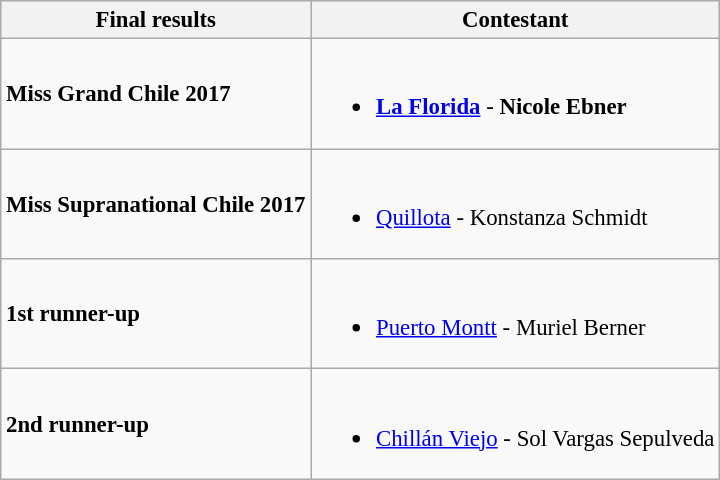<table class="wikitable" style="font-size: 95%;">
<tr>
<th>Final results</th>
<th>Contestant</th>
</tr>
<tr>
<td><strong>Miss Grand Chile 2017</strong></td>
<td><br><ul><li><strong><a href='#'>La Florida</a></strong> - <strong>Nicole Ebner</strong></li></ul></td>
</tr>
<tr>
<td><strong>Miss Supranational Chile 2017</strong></td>
<td><br><ul><li><a href='#'>Quillota</a> - Konstanza Schmidt</li></ul></td>
</tr>
<tr>
<td><strong>1st runner-up</strong></td>
<td><br><ul><li><a href='#'>Puerto Montt</a> - Muriel Berner</li></ul></td>
</tr>
<tr>
<td><strong>2nd runner-up</strong></td>
<td><br><ul><li><a href='#'>Chillán Viejo</a> - Sol Vargas Sepulveda</li></ul></td>
</tr>
</table>
